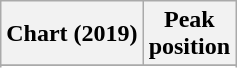<table class="wikitable sortable plainrowheaders">
<tr>
<th scope="col">Chart (2019)</th>
<th scope="col">Peak<br> position</th>
</tr>
<tr>
</tr>
<tr>
</tr>
<tr>
</tr>
<tr>
</tr>
<tr>
</tr>
</table>
